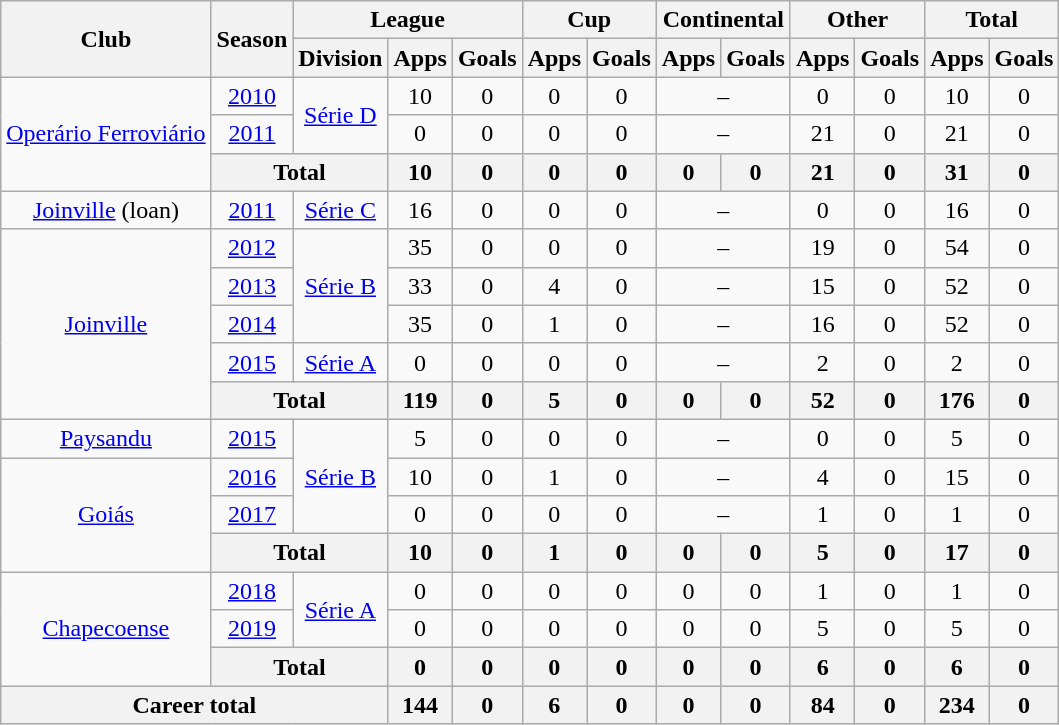<table class="wikitable" style="text-align: center">
<tr>
<th rowspan="2">Club</th>
<th rowspan="2">Season</th>
<th colspan="3">League</th>
<th colspan="2">Cup</th>
<th colspan="2">Continental</th>
<th colspan="2">Other</th>
<th colspan="2">Total</th>
</tr>
<tr>
<th>Division</th>
<th>Apps</th>
<th>Goals</th>
<th>Apps</th>
<th>Goals</th>
<th>Apps</th>
<th>Goals</th>
<th>Apps</th>
<th>Goals</th>
<th>Apps</th>
<th>Goals</th>
</tr>
<tr>
<td rowspan="3"><a href='#'>Operário Ferroviário</a></td>
<td><a href='#'>2010</a></td>
<td rowspan="2"><a href='#'>Série D</a></td>
<td>10</td>
<td>0</td>
<td>0</td>
<td>0</td>
<td colspan="2">–</td>
<td>0</td>
<td>0</td>
<td>10</td>
<td>0</td>
</tr>
<tr>
<td><a href='#'>2011</a></td>
<td>0</td>
<td>0</td>
<td>0</td>
<td>0</td>
<td colspan="2">–</td>
<td>21</td>
<td>0</td>
<td>21</td>
<td>0</td>
</tr>
<tr>
<th colspan="2"><strong>Total</strong></th>
<th>10</th>
<th>0</th>
<th>0</th>
<th>0</th>
<th>0</th>
<th>0</th>
<th>21</th>
<th>0</th>
<th>31</th>
<th>0</th>
</tr>
<tr>
<td><a href='#'>Joinville</a> (loan)</td>
<td><a href='#'>2011</a></td>
<td><a href='#'>Série C</a></td>
<td>16</td>
<td>0</td>
<td>0</td>
<td>0</td>
<td colspan="2">–</td>
<td>0</td>
<td>0</td>
<td>16</td>
<td>0</td>
</tr>
<tr>
<td rowspan="5"><a href='#'>Joinville</a></td>
<td><a href='#'>2012</a></td>
<td rowspan="3"><a href='#'>Série B</a></td>
<td>35</td>
<td>0</td>
<td>0</td>
<td>0</td>
<td colspan="2">–</td>
<td>19</td>
<td>0</td>
<td>54</td>
<td>0</td>
</tr>
<tr>
<td><a href='#'>2013</a></td>
<td>33</td>
<td>0</td>
<td>4</td>
<td>0</td>
<td colspan="2">–</td>
<td>15</td>
<td>0</td>
<td>52</td>
<td>0</td>
</tr>
<tr>
<td><a href='#'>2014</a></td>
<td>35</td>
<td>0</td>
<td>1</td>
<td>0</td>
<td colspan="2">–</td>
<td>16</td>
<td>0</td>
<td>52</td>
<td>0</td>
</tr>
<tr>
<td><a href='#'>2015</a></td>
<td><a href='#'>Série A</a></td>
<td>0</td>
<td>0</td>
<td>0</td>
<td>0</td>
<td colspan="2">–</td>
<td>2</td>
<td>0</td>
<td>2</td>
<td>0</td>
</tr>
<tr>
<th colspan="2"><strong>Total</strong></th>
<th>119</th>
<th>0</th>
<th>5</th>
<th>0</th>
<th>0</th>
<th>0</th>
<th>52</th>
<th>0</th>
<th>176</th>
<th>0</th>
</tr>
<tr>
<td><a href='#'>Paysandu</a></td>
<td><a href='#'>2015</a></td>
<td rowspan="3"><a href='#'>Série B</a></td>
<td>5</td>
<td>0</td>
<td>0</td>
<td>0</td>
<td colspan="2">–</td>
<td>0</td>
<td>0</td>
<td>5</td>
<td>0</td>
</tr>
<tr>
<td rowspan="3"><a href='#'>Goiás</a></td>
<td><a href='#'>2016</a></td>
<td>10</td>
<td>0</td>
<td>1</td>
<td>0</td>
<td colspan="2">–</td>
<td>4</td>
<td>0</td>
<td>15</td>
<td>0</td>
</tr>
<tr>
<td><a href='#'>2017</a></td>
<td>0</td>
<td>0</td>
<td>0</td>
<td>0</td>
<td colspan="2">–</td>
<td>1</td>
<td>0</td>
<td>1</td>
<td>0</td>
</tr>
<tr>
<th colspan="2"><strong>Total</strong></th>
<th>10</th>
<th>0</th>
<th>1</th>
<th>0</th>
<th>0</th>
<th>0</th>
<th>5</th>
<th>0</th>
<th>17</th>
<th>0</th>
</tr>
<tr>
<td rowspan="3"><a href='#'>Chapecoense</a></td>
<td><a href='#'>2018</a></td>
<td rowspan="2"><a href='#'>Série A</a></td>
<td>0</td>
<td>0</td>
<td>0</td>
<td>0</td>
<td>0</td>
<td>0</td>
<td>1</td>
<td>0</td>
<td>1</td>
<td>0</td>
</tr>
<tr>
<td><a href='#'>2019</a></td>
<td>0</td>
<td>0</td>
<td>0</td>
<td>0</td>
<td>0</td>
<td>0</td>
<td>5</td>
<td>0</td>
<td>5</td>
<td>0</td>
</tr>
<tr>
<th colspan="2"><strong>Total</strong></th>
<th>0</th>
<th>0</th>
<th>0</th>
<th>0</th>
<th>0</th>
<th>0</th>
<th>6</th>
<th>0</th>
<th>6</th>
<th>0</th>
</tr>
<tr>
<th colspan="3"><strong>Career total</strong></th>
<th>144</th>
<th>0</th>
<th>6</th>
<th>0</th>
<th>0</th>
<th>0</th>
<th>84</th>
<th>0</th>
<th>234</th>
<th>0</th>
</tr>
</table>
